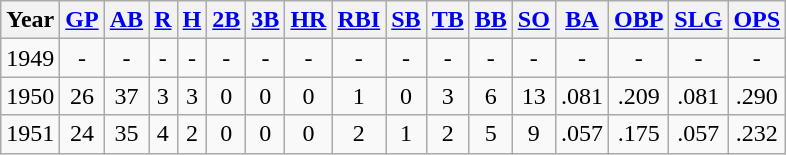<table class="wikitable">
<tr>
<th>Year</th>
<th><a href='#'>GP</a></th>
<th><a href='#'>AB</a></th>
<th><a href='#'>R</a></th>
<th><a href='#'>H</a></th>
<th><a href='#'>2B</a></th>
<th><a href='#'>3B</a></th>
<th><a href='#'>HR</a></th>
<th><a href='#'>RBI</a></th>
<th><a href='#'>SB</a></th>
<th><a href='#'>TB</a></th>
<th><a href='#'>BB</a></th>
<th><a href='#'>SO</a></th>
<th><a href='#'>BA</a></th>
<th><a href='#'>OBP</a></th>
<th><a href='#'>SLG</a></th>
<th><a href='#'>OPS</a></th>
</tr>
<tr align=center>
<td>1949</td>
<td>-</td>
<td>-</td>
<td>-</td>
<td>-</td>
<td>-</td>
<td>-</td>
<td>-</td>
<td>-</td>
<td>-</td>
<td>-</td>
<td>-</td>
<td>-</td>
<td>-</td>
<td>-</td>
<td>-</td>
<td>-</td>
</tr>
<tr align=center>
<td>1950</td>
<td>26</td>
<td>37</td>
<td>3</td>
<td>3</td>
<td>0</td>
<td>0</td>
<td>0</td>
<td>1</td>
<td>0</td>
<td>3</td>
<td>6</td>
<td>13</td>
<td>.081</td>
<td>.209</td>
<td>.081</td>
<td>.290</td>
</tr>
<tr align=center>
<td>1951</td>
<td>24</td>
<td>35</td>
<td>4</td>
<td>2</td>
<td>0</td>
<td>0</td>
<td>0</td>
<td>2</td>
<td>1</td>
<td>2</td>
<td>5</td>
<td>9</td>
<td>.057</td>
<td>.175</td>
<td>.057</td>
<td>.232</td>
</tr>
</table>
